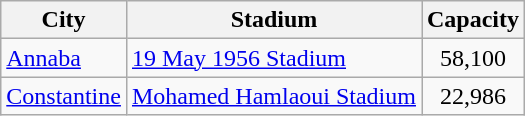<table class="wikitable">
<tr>
<th>City</th>
<th>Stadium</th>
<th>Capacity</th>
</tr>
<tr>
<td><a href='#'>Annaba</a></td>
<td><a href='#'>19 May 1956 Stadium</a></td>
<td align="center">58,100</td>
</tr>
<tr>
<td><a href='#'>Constantine</a></td>
<td><a href='#'>Mohamed Hamlaoui Stadium</a></td>
<td align="center">22,986</td>
</tr>
</table>
